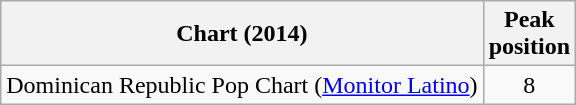<table class="wikitable sortable">
<tr>
<th>Chart (2014)</th>
<th>Peak<br>position</th>
</tr>
<tr>
<td>Dominican Republic Pop Chart (<a href='#'>Monitor Latino</a>)</td>
<td align="center">8</td>
</tr>
</table>
